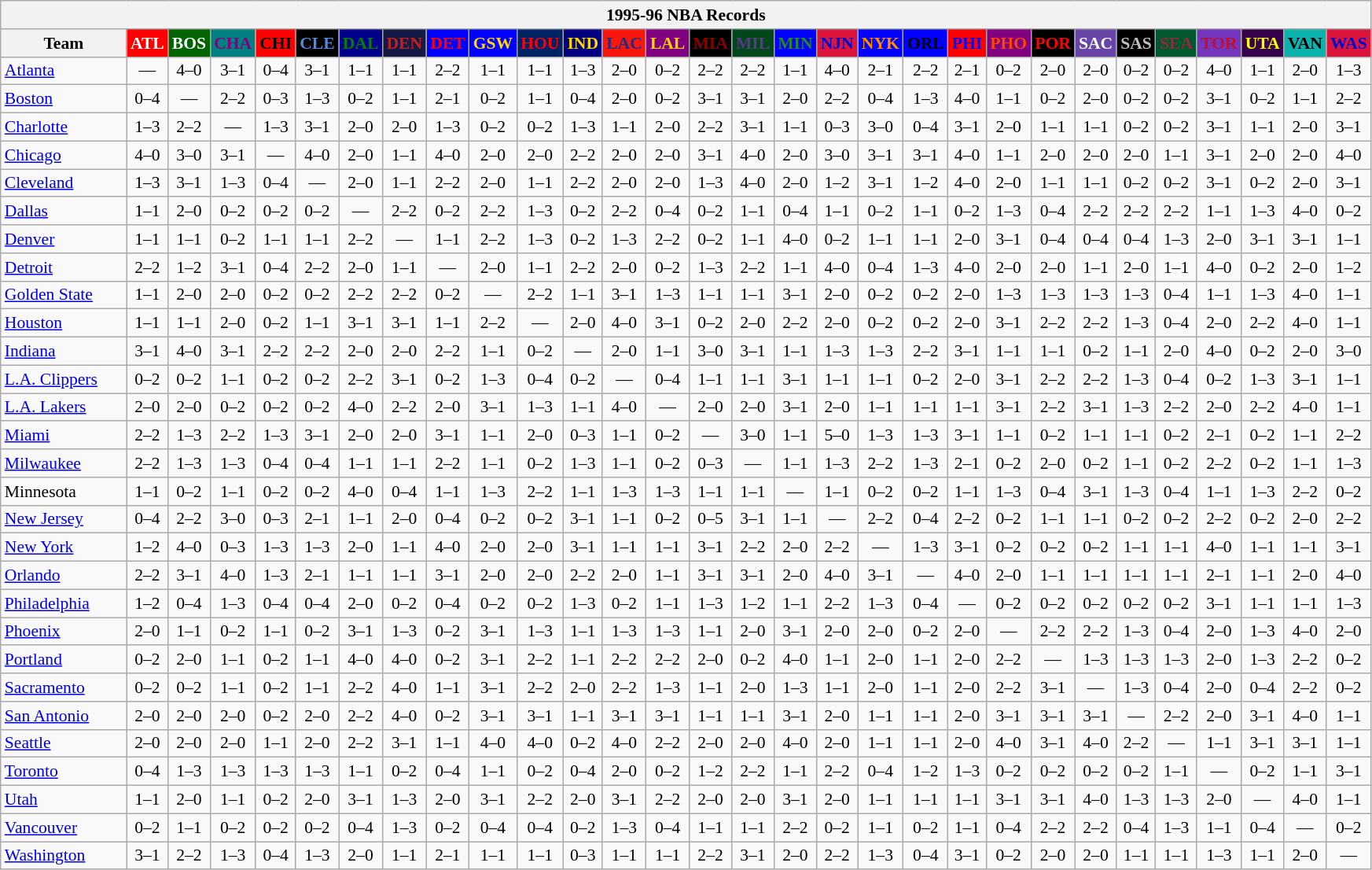<table class="wikitable" style="font-size:90%; text-align:center;">
<tr>
<th colspan=30>1995-96 NBA Records</th>
</tr>
<tr>
<th width=100>Team</th>
<th style="background:#FF0000;color:#FFFFFF;width=35">ATL</th>
<th style="background:#006400;color:#FFFFFF;width=35">BOS</th>
<th style="background:#008080;color:#800080;width=35">CHA</th>
<th style="background:#FF0000;color:#000000;width=35">CHI</th>
<th style="background:#000000;color:#5787DC;width=35">CLE</th>
<th style="background:#00008B;color:#008000;width=35">DAL</th>
<th style="background:#141A44;color:#BC2224;width=35">DEN</th>
<th style="background:#0000FF;color:#FF0000;width=35">DET</th>
<th style="background:#0000FF;color:#FFD700;width=35">GSW</th>
<th style="background:#002366;color:#FF0000;width=35">HOU</th>
<th style="background:#000080;color:#FFD700;width=35">IND</th>
<th style="background:#F9160D;color:#1A2E8B;width=35">LAC</th>
<th style="background:#800080;color:#FFD700;width=35">LAL</th>
<th style="background:#000000;color:#8B0000;width=35">MIA</th>
<th style="background:#00471B;color:#5C378A;width=35">MIL</th>
<th style="background:#0000FF;color:#228B22;width=35">MIN</th>
<th style="background:#DC143C;color:#0000CD;width=35">NJN</th>
<th style="background:#0000FF;color:#FF8C00;width=35">NYK</th>
<th style="background:#0000FF;color:#000000;width=35">ORL</th>
<th style="background:#FF0000;color:#0000FF;width=35">PHI</th>
<th style="background:#800080;color:#FF4500;width=35">PHO</th>
<th style="background:#000000;color:#FF0000;width=35">POR</th>
<th style="background:#6846A8;color:#FFFFFF;width=35">SAC</th>
<th style="background:#000000;color:#C0C0C0;width=35">SAS</th>
<th style="background:#005831;color:#992634;width=35">SEA</th>
<th style="background:#7436BF;color:#BE0F34;width=35">TOR</th>
<th style="background:#36004A;color:#FFFF00;width=35">UTA</th>
<th style="background:#0CB2AC;color:#000000;width=35">VAN</th>
<th style="background:#DC143C;color:#0000CD;width=35">WAS</th>
</tr>
<tr>
<td style="text-align:left;"><a href='#'>Atlanta</a></td>
<td>—</td>
<td>4–0</td>
<td>3–1</td>
<td>0–4</td>
<td>3–1</td>
<td>1–1</td>
<td>1–1</td>
<td>2–2</td>
<td>1–1</td>
<td>1–1</td>
<td>1–3</td>
<td>2–0</td>
<td>0–2</td>
<td>2–2</td>
<td>2–2</td>
<td>1–1</td>
<td>4–0</td>
<td>2–1</td>
<td>2–2</td>
<td>2–1</td>
<td>0–2</td>
<td>2–0</td>
<td>2–0</td>
<td>0–2</td>
<td>0–2</td>
<td>4–0</td>
<td>1–1</td>
<td>2–0</td>
<td>1–3</td>
</tr>
<tr>
<td style="text-align:left;"><a href='#'>Boston</a></td>
<td>0–4</td>
<td>—</td>
<td>2–2</td>
<td>0–3</td>
<td>1–3</td>
<td>0–2</td>
<td>1–1</td>
<td>2–1</td>
<td>0–2</td>
<td>1–1</td>
<td>0–4</td>
<td>2–0</td>
<td>0–2</td>
<td>3–1</td>
<td>3–1</td>
<td>2–0</td>
<td>2–2</td>
<td>0–4</td>
<td>1–3</td>
<td>4–0</td>
<td>1–1</td>
<td>0–2</td>
<td>2–0</td>
<td>0–2</td>
<td>0–2</td>
<td>3–1</td>
<td>0–2</td>
<td>1–1</td>
<td>2–2</td>
</tr>
<tr>
<td style="text-align:left;"><a href='#'>Charlotte</a></td>
<td>1–3</td>
<td>2–2</td>
<td>—</td>
<td>1–3</td>
<td>3–1</td>
<td>2–0</td>
<td>2–0</td>
<td>1–3</td>
<td>0–2</td>
<td>0–2</td>
<td>1–3</td>
<td>1–1</td>
<td>2–0</td>
<td>2–2</td>
<td>3–1</td>
<td>1–1</td>
<td>0–3</td>
<td>3–0</td>
<td>0–4</td>
<td>3–1</td>
<td>2–0</td>
<td>1–1</td>
<td>1–1</td>
<td>0–2</td>
<td>0–2</td>
<td>3–1</td>
<td>1–1</td>
<td>2–0</td>
<td>3–1</td>
</tr>
<tr>
<td style="text-align:left;"><a href='#'>Chicago</a></td>
<td>4–0</td>
<td>3–0</td>
<td>3–1</td>
<td>—</td>
<td>4–0</td>
<td>2–0</td>
<td>1–1</td>
<td>4–0</td>
<td>2–0</td>
<td>2–0</td>
<td>2–2</td>
<td>2–0</td>
<td>2–0</td>
<td>3–1</td>
<td>4–0</td>
<td>2–0</td>
<td>3–0</td>
<td>3–1</td>
<td>3–1</td>
<td>4–0</td>
<td>1–1</td>
<td>2–0</td>
<td>2–0</td>
<td>2–0</td>
<td>1–1</td>
<td>3–1</td>
<td>2–0</td>
<td>2–0</td>
<td>4–0</td>
</tr>
<tr>
<td style="text-align:left;"><a href='#'>Cleveland</a></td>
<td>1–3</td>
<td>3–1</td>
<td>1–3</td>
<td>0–4</td>
<td>—</td>
<td>2–0</td>
<td>1–1</td>
<td>2–2</td>
<td>2–0</td>
<td>1–1</td>
<td>2–2</td>
<td>2–0</td>
<td>2–0</td>
<td>1–3</td>
<td>4–0</td>
<td>2–0</td>
<td>1–2</td>
<td>3–1</td>
<td>1–2</td>
<td>4–0</td>
<td>2–0</td>
<td>1–1</td>
<td>1–1</td>
<td>0–2</td>
<td>0–2</td>
<td>3–1</td>
<td>0–2</td>
<td>2–0</td>
<td>3–1</td>
</tr>
<tr>
<td style="text-align:left;"><a href='#'>Dallas</a></td>
<td>1–1</td>
<td>2–0</td>
<td>0–2</td>
<td>0–2</td>
<td>0–2</td>
<td>—</td>
<td>2–2</td>
<td>0–2</td>
<td>2–2</td>
<td>1–3</td>
<td>0–2</td>
<td>2–2</td>
<td>0–4</td>
<td>0–2</td>
<td>1–1</td>
<td>0–4</td>
<td>1–1</td>
<td>0–2</td>
<td>1–1</td>
<td>0–2</td>
<td>1–3</td>
<td>0–4</td>
<td>2–2</td>
<td>2–2</td>
<td>2–2</td>
<td>1–1</td>
<td>1–3</td>
<td>4–0</td>
<td>0–2</td>
</tr>
<tr>
<td style="text-align:left;"><a href='#'>Denver</a></td>
<td>1–1</td>
<td>1–1</td>
<td>0–2</td>
<td>1–1</td>
<td>1–1</td>
<td>2–2</td>
<td>—</td>
<td>1–1</td>
<td>2–2</td>
<td>1–3</td>
<td>0–2</td>
<td>1–3</td>
<td>2–2</td>
<td>0–2</td>
<td>1–1</td>
<td>4–0</td>
<td>0–2</td>
<td>1–1</td>
<td>1–1</td>
<td>2–0</td>
<td>3–1</td>
<td>0–4</td>
<td>0–4</td>
<td>0–4</td>
<td>1–3</td>
<td>2–0</td>
<td>3–1</td>
<td>3–1</td>
<td>1–1</td>
</tr>
<tr>
<td style="text-align:left;"><a href='#'>Detroit</a></td>
<td>2–2</td>
<td>1–2</td>
<td>3–1</td>
<td>0–4</td>
<td>2–2</td>
<td>2–0</td>
<td>1–1</td>
<td>—</td>
<td>2–0</td>
<td>1–1</td>
<td>2–2</td>
<td>2–0</td>
<td>0–2</td>
<td>1–3</td>
<td>2–2</td>
<td>1–1</td>
<td>4–0</td>
<td>0–4</td>
<td>1–3</td>
<td>4–0</td>
<td>2–0</td>
<td>2–0</td>
<td>1–1</td>
<td>2–0</td>
<td>1–1</td>
<td>4–0</td>
<td>0–2</td>
<td>2–0</td>
<td>1–2</td>
</tr>
<tr>
<td style="text-align:left;"><a href='#'>Golden State</a></td>
<td>1–1</td>
<td>2–0</td>
<td>2–0</td>
<td>0–2</td>
<td>0–2</td>
<td>2–2</td>
<td>2–2</td>
<td>0–2</td>
<td>—</td>
<td>2–2</td>
<td>1–1</td>
<td>3–1</td>
<td>1–3</td>
<td>1–1</td>
<td>1–1</td>
<td>3–1</td>
<td>2–0</td>
<td>0–2</td>
<td>0–2</td>
<td>2–0</td>
<td>1–3</td>
<td>1–3</td>
<td>1–3</td>
<td>1–3</td>
<td>0–4</td>
<td>1–1</td>
<td>1–3</td>
<td>4–0</td>
<td>1–1</td>
</tr>
<tr>
<td style="text-align:left;"><a href='#'>Houston</a></td>
<td>1–1</td>
<td>1–1</td>
<td>2–0</td>
<td>0–2</td>
<td>1–1</td>
<td>3–1</td>
<td>3–1</td>
<td>1–1</td>
<td>2–2</td>
<td>—</td>
<td>2–0</td>
<td>4–0</td>
<td>3–1</td>
<td>0–2</td>
<td>2–0</td>
<td>2–2</td>
<td>2–0</td>
<td>0–2</td>
<td>0–2</td>
<td>2–0</td>
<td>3–1</td>
<td>2–2</td>
<td>2–2</td>
<td>1–3</td>
<td>0–4</td>
<td>2–0</td>
<td>2–2</td>
<td>4–0</td>
<td>1–1</td>
</tr>
<tr>
<td style="text-align:left;"><a href='#'>Indiana</a></td>
<td>3–1</td>
<td>4–0</td>
<td>3–1</td>
<td>2–2</td>
<td>2–2</td>
<td>2–0</td>
<td>2–0</td>
<td>2–2</td>
<td>1–1</td>
<td>0–2</td>
<td>—</td>
<td>2–0</td>
<td>1–1</td>
<td>3–0</td>
<td>3–1</td>
<td>1–1</td>
<td>1–3</td>
<td>1–3</td>
<td>2–2</td>
<td>3–1</td>
<td>1–1</td>
<td>1–1</td>
<td>0–2</td>
<td>1–1</td>
<td>2–0</td>
<td>4–0</td>
<td>0–2</td>
<td>2–0</td>
<td>3–0</td>
</tr>
<tr>
<td style="text-align:left;"><a href='#'>L.A. Clippers</a></td>
<td>0–2</td>
<td>0–2</td>
<td>1–1</td>
<td>0–2</td>
<td>0–2</td>
<td>2–2</td>
<td>3–1</td>
<td>0–2</td>
<td>1–3</td>
<td>0–4</td>
<td>0–2</td>
<td>—</td>
<td>0–4</td>
<td>1–1</td>
<td>1–1</td>
<td>3–1</td>
<td>1–1</td>
<td>1–1</td>
<td>0–2</td>
<td>2–0</td>
<td>3–1</td>
<td>2–2</td>
<td>2–2</td>
<td>1–3</td>
<td>0–4</td>
<td>0–2</td>
<td>1–3</td>
<td>3–1</td>
<td>1–1</td>
</tr>
<tr>
<td style="text-align:left;"><a href='#'>L.A. Lakers</a></td>
<td>2–0</td>
<td>2–0</td>
<td>0–2</td>
<td>0–2</td>
<td>0–2</td>
<td>4–0</td>
<td>2–2</td>
<td>2–0</td>
<td>3–1</td>
<td>1–3</td>
<td>1–1</td>
<td>4–0</td>
<td>—</td>
<td>2–0</td>
<td>2–0</td>
<td>3–1</td>
<td>2–0</td>
<td>1–1</td>
<td>1–1</td>
<td>1–1</td>
<td>3–1</td>
<td>2–2</td>
<td>3–1</td>
<td>1–3</td>
<td>2–2</td>
<td>2–0</td>
<td>2–2</td>
<td>4–0</td>
<td>1–1</td>
</tr>
<tr>
<td style="text-align:left;"><a href='#'>Miami</a></td>
<td>2–2</td>
<td>1–3</td>
<td>2–2</td>
<td>1–3</td>
<td>3–1</td>
<td>2–0</td>
<td>2–0</td>
<td>3–1</td>
<td>1–1</td>
<td>2–0</td>
<td>0–3</td>
<td>1–1</td>
<td>0–2</td>
<td>—</td>
<td>3–0</td>
<td>1–1</td>
<td>5–0</td>
<td>1–3</td>
<td>1–3</td>
<td>3–1</td>
<td>1–1</td>
<td>0–2</td>
<td>1–1</td>
<td>1–1</td>
<td>0–2</td>
<td>2–1</td>
<td>0–2</td>
<td>1–1</td>
<td>2–2</td>
</tr>
<tr>
<td style="text-align:left;"><a href='#'>Milwaukee</a></td>
<td>2–2</td>
<td>1–3</td>
<td>1–3</td>
<td>0–4</td>
<td>0–4</td>
<td>1–1</td>
<td>1–1</td>
<td>2–2</td>
<td>1–1</td>
<td>0–2</td>
<td>1–3</td>
<td>1–1</td>
<td>0–2</td>
<td>0–3</td>
<td>—</td>
<td>1–1</td>
<td>1–3</td>
<td>2–2</td>
<td>1–3</td>
<td>2–1</td>
<td>0–2</td>
<td>2–0</td>
<td>0–2</td>
<td>1–1</td>
<td>0–2</td>
<td>2–2</td>
<td>0–2</td>
<td>1–1</td>
<td>1–3</td>
</tr>
<tr>
<td style="text-align:left;">Minnesota</td>
<td>1–1</td>
<td>0–2</td>
<td>1–1</td>
<td>0–2</td>
<td>0–2</td>
<td>4–0</td>
<td>0–4</td>
<td>1–1</td>
<td>1–3</td>
<td>2–2</td>
<td>1–1</td>
<td>1–3</td>
<td>1–3</td>
<td>1–1</td>
<td>1–1</td>
<td>—</td>
<td>1–1</td>
<td>0–2</td>
<td>0–2</td>
<td>1–1</td>
<td>1–3</td>
<td>0–4</td>
<td>3–1</td>
<td>1–3</td>
<td>0–4</td>
<td>1–1</td>
<td>1–3</td>
<td>2–2</td>
<td>0–2</td>
</tr>
<tr>
<td style="text-align:left;"><a href='#'>New Jersey</a></td>
<td>0–4</td>
<td>2–2</td>
<td>3–0</td>
<td>0–3</td>
<td>2–1</td>
<td>1–1</td>
<td>2–0</td>
<td>0–4</td>
<td>0–2</td>
<td>0–2</td>
<td>3–1</td>
<td>1–1</td>
<td>0–2</td>
<td>0–5</td>
<td>3–1</td>
<td>1–1</td>
<td>—</td>
<td>2–2</td>
<td>0–4</td>
<td>2–2</td>
<td>0–2</td>
<td>1–1</td>
<td>1–1</td>
<td>0–2</td>
<td>0–2</td>
<td>2–2</td>
<td>0–2</td>
<td>2–0</td>
<td>2–2</td>
</tr>
<tr>
<td style="text-align:left;"><a href='#'>New York</a></td>
<td>1–2</td>
<td>4–0</td>
<td>0–3</td>
<td>1–3</td>
<td>1–3</td>
<td>2–0</td>
<td>1–1</td>
<td>4–0</td>
<td>2–0</td>
<td>2–0</td>
<td>3–1</td>
<td>1–1</td>
<td>1–1</td>
<td>3–1</td>
<td>2–2</td>
<td>2–0</td>
<td>2–2</td>
<td>—</td>
<td>1–3</td>
<td>3–1</td>
<td>0–2</td>
<td>0–2</td>
<td>0–2</td>
<td>1–1</td>
<td>1–1</td>
<td>4–0</td>
<td>1–1</td>
<td>1–1</td>
<td>3–1</td>
</tr>
<tr>
<td style="text-align:left;"><a href='#'>Orlando</a></td>
<td>2–2</td>
<td>3–1</td>
<td>4–0</td>
<td>1–3</td>
<td>2–1</td>
<td>1–1</td>
<td>1–1</td>
<td>3–1</td>
<td>2–0</td>
<td>2–0</td>
<td>2–2</td>
<td>2–0</td>
<td>1–1</td>
<td>3–1</td>
<td>3–1</td>
<td>2–0</td>
<td>4–0</td>
<td>3–1</td>
<td>—</td>
<td>4–0</td>
<td>2–0</td>
<td>1–1</td>
<td>1–1</td>
<td>1–1</td>
<td>1–1</td>
<td>2–1</td>
<td>1–1</td>
<td>2–0</td>
<td>4–0</td>
</tr>
<tr>
<td style="text-align:left;"><a href='#'>Philadelphia</a></td>
<td>1–2</td>
<td>0–4</td>
<td>1–3</td>
<td>0–4</td>
<td>0–4</td>
<td>2–0</td>
<td>0–2</td>
<td>0–4</td>
<td>0–2</td>
<td>0–2</td>
<td>1–3</td>
<td>0–2</td>
<td>1–1</td>
<td>1–3</td>
<td>1–2</td>
<td>1–1</td>
<td>2–2</td>
<td>1–3</td>
<td>0–4</td>
<td>—</td>
<td>0–2</td>
<td>0–2</td>
<td>0–2</td>
<td>0–2</td>
<td>0–2</td>
<td>3–1</td>
<td>1–1</td>
<td>1–1</td>
<td>1–3</td>
</tr>
<tr>
<td style="text-align:left;"><a href='#'>Phoenix</a></td>
<td>2–0</td>
<td>1–1</td>
<td>0–2</td>
<td>1–1</td>
<td>0–2</td>
<td>3–1</td>
<td>1–3</td>
<td>0–2</td>
<td>3–1</td>
<td>1–3</td>
<td>1–1</td>
<td>1–3</td>
<td>1–3</td>
<td>1–1</td>
<td>2–0</td>
<td>3–1</td>
<td>2–0</td>
<td>2–0</td>
<td>0–2</td>
<td>2–0</td>
<td>—</td>
<td>2–2</td>
<td>2–2</td>
<td>1–3</td>
<td>0–4</td>
<td>2–0</td>
<td>1–3</td>
<td>4–0</td>
<td>2–0</td>
</tr>
<tr>
<td style="text-align:left;"><a href='#'>Portland</a></td>
<td>0–2</td>
<td>2–0</td>
<td>1–1</td>
<td>0–2</td>
<td>1–1</td>
<td>4–0</td>
<td>4–0</td>
<td>0–2</td>
<td>3–1</td>
<td>2–2</td>
<td>1–1</td>
<td>2–2</td>
<td>2–2</td>
<td>2–0</td>
<td>0–2</td>
<td>4–0</td>
<td>1–1</td>
<td>2–0</td>
<td>1–1</td>
<td>2–0</td>
<td>2–2</td>
<td>—</td>
<td>1–3</td>
<td>1–3</td>
<td>1–3</td>
<td>2–0</td>
<td>1–3</td>
<td>2–2</td>
<td>0–2</td>
</tr>
<tr>
<td style="text-align:left;"><a href='#'>Sacramento</a></td>
<td>0–2</td>
<td>0–2</td>
<td>1–1</td>
<td>0–2</td>
<td>1–1</td>
<td>2–2</td>
<td>4–0</td>
<td>1–1</td>
<td>3–1</td>
<td>2–2</td>
<td>2–0</td>
<td>2–2</td>
<td>1–3</td>
<td>1–1</td>
<td>2–0</td>
<td>1–3</td>
<td>1–1</td>
<td>2–0</td>
<td>1–1</td>
<td>2–0</td>
<td>2–2</td>
<td>3–1</td>
<td>—</td>
<td>1–3</td>
<td>0–4</td>
<td>2–0</td>
<td>0–4</td>
<td>2–2</td>
<td>0–2</td>
</tr>
<tr>
<td style="text-align:left;"><a href='#'>San Antonio</a></td>
<td>2–0</td>
<td>2–0</td>
<td>2–0</td>
<td>0–2</td>
<td>2–0</td>
<td>2–2</td>
<td>4–0</td>
<td>0–2</td>
<td>3–1</td>
<td>3–1</td>
<td>1–1</td>
<td>3–1</td>
<td>3–1</td>
<td>1–1</td>
<td>1–1</td>
<td>3–1</td>
<td>2–0</td>
<td>1–1</td>
<td>1–1</td>
<td>2–0</td>
<td>3–1</td>
<td>3–1</td>
<td>3–1</td>
<td>—</td>
<td>2–2</td>
<td>2–0</td>
<td>3–1</td>
<td>4–0</td>
<td>1–1</td>
</tr>
<tr>
<td style="text-align:left;"><a href='#'>Seattle</a></td>
<td>2–0</td>
<td>2–0</td>
<td>2–0</td>
<td>1–1</td>
<td>2–0</td>
<td>2–2</td>
<td>3–1</td>
<td>1–1</td>
<td>4–0</td>
<td>4–0</td>
<td>0–2</td>
<td>4–0</td>
<td>2–2</td>
<td>2–0</td>
<td>2–0</td>
<td>4–0</td>
<td>2–0</td>
<td>1–1</td>
<td>1–1</td>
<td>2–0</td>
<td>4–0</td>
<td>3–1</td>
<td>4–0</td>
<td>2–2</td>
<td>—</td>
<td>1–1</td>
<td>3–1</td>
<td>3–1</td>
<td>1–1</td>
</tr>
<tr>
<td style="text-align:left;"><a href='#'>Toronto</a></td>
<td>0–4</td>
<td>1–3</td>
<td>1–3</td>
<td>1–3</td>
<td>1–3</td>
<td>1–1</td>
<td>0–2</td>
<td>0–4</td>
<td>1–1</td>
<td>0–2</td>
<td>0–4</td>
<td>2–0</td>
<td>0–2</td>
<td>1–2</td>
<td>2–2</td>
<td>1–1</td>
<td>2–2</td>
<td>0–4</td>
<td>1–2</td>
<td>1–3</td>
<td>0–2</td>
<td>0–2</td>
<td>0–2</td>
<td>0–2</td>
<td>1–1</td>
<td>—</td>
<td>0–2</td>
<td>1–1</td>
<td>3–1</td>
</tr>
<tr>
<td style="text-align:left;"><a href='#'>Utah</a></td>
<td>1–1</td>
<td>2–0</td>
<td>1–1</td>
<td>0–2</td>
<td>2–0</td>
<td>3–1</td>
<td>1–3</td>
<td>2–0</td>
<td>3–1</td>
<td>2–2</td>
<td>2–0</td>
<td>3–1</td>
<td>2–2</td>
<td>2–0</td>
<td>2–0</td>
<td>3–1</td>
<td>2–0</td>
<td>1–1</td>
<td>1–1</td>
<td>1–1</td>
<td>3–1</td>
<td>3–1</td>
<td>4–0</td>
<td>1–3</td>
<td>1–3</td>
<td>2–0</td>
<td>—</td>
<td>4–0</td>
<td>1–1</td>
</tr>
<tr>
<td style="text-align:left;"><a href='#'>Vancouver</a></td>
<td>0–2</td>
<td>1–1</td>
<td>0–2</td>
<td>0–2</td>
<td>0–2</td>
<td>0–4</td>
<td>1–3</td>
<td>0–2</td>
<td>0–4</td>
<td>0–4</td>
<td>0–2</td>
<td>1–3</td>
<td>0–4</td>
<td>1–1</td>
<td>1–1</td>
<td>2–2</td>
<td>0–2</td>
<td>1–1</td>
<td>0–2</td>
<td>1–1</td>
<td>0–4</td>
<td>2–2</td>
<td>2–2</td>
<td>0–4</td>
<td>1–3</td>
<td>1–1</td>
<td>0–4</td>
<td>—</td>
<td>0–2</td>
</tr>
<tr>
<td style="text-align:left;"><a href='#'>Washington</a></td>
<td>3–1</td>
<td>2–2</td>
<td>1–3</td>
<td>0–4</td>
<td>1–3</td>
<td>2–0</td>
<td>1–1</td>
<td>2–1</td>
<td>1–1</td>
<td>1–1</td>
<td>0–3</td>
<td>1–1</td>
<td>1–1</td>
<td>2–2</td>
<td>3–1</td>
<td>2–0</td>
<td>2–2</td>
<td>1–3</td>
<td>0–4</td>
<td>3–1</td>
<td>0–2</td>
<td>2–0</td>
<td>2–0</td>
<td>1–1</td>
<td>1–1</td>
<td>1–3</td>
<td>1–1</td>
<td>2–0</td>
<td>—</td>
</tr>
</table>
